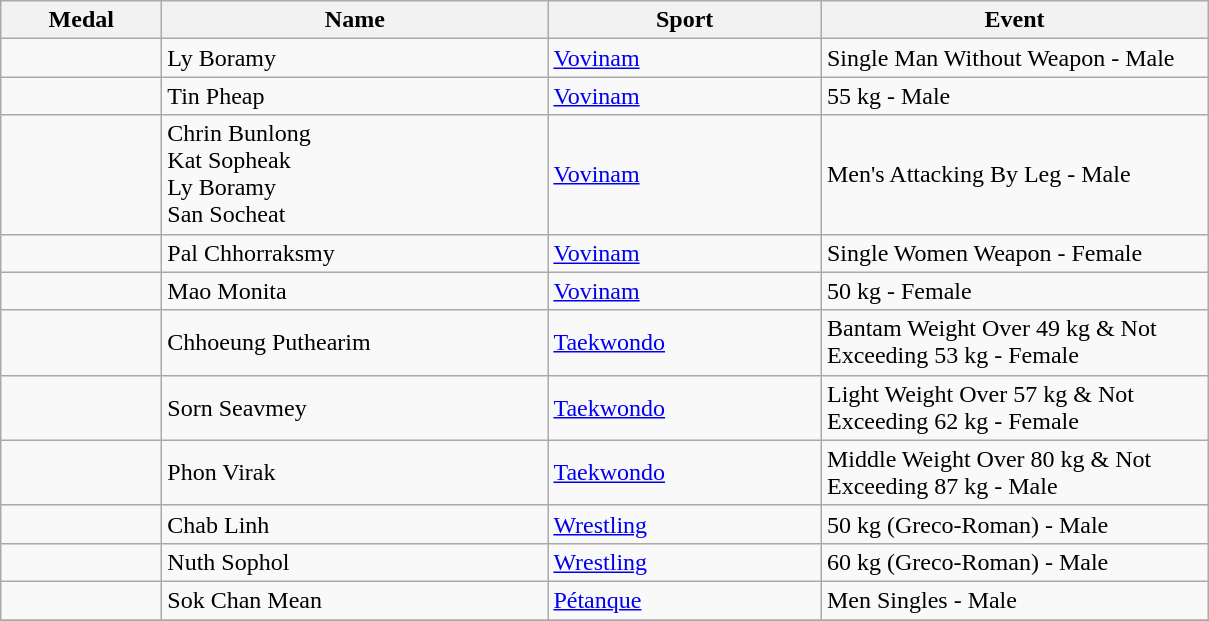<table class="wikitable" style="font-size:100%">
<tr>
<th width="100">Medal</th>
<th width="250">Name</th>
<th width="175">Sport</th>
<th width="250">Event</th>
</tr>
<tr>
<td></td>
<td>Ly Boramy</td>
<td><a href='#'>Vovinam</a></td>
<td>Single Man Without Weapon -  Male</td>
</tr>
<tr>
<td></td>
<td>Tin Pheap</td>
<td><a href='#'>Vovinam</a></td>
<td>55 kg  - Male</td>
</tr>
<tr>
<td></td>
<td>Chrin Bunlong<br>Kat Sopheak<br>Ly Boramy<br>San Socheat</td>
<td><a href='#'>Vovinam</a></td>
<td>Men's Attacking By Leg -  Male</td>
</tr>
<tr>
<td></td>
<td>Pal Chhorraksmy</td>
<td><a href='#'>Vovinam</a></td>
<td>Single Women Weapon -  Female</td>
</tr>
<tr>
<td></td>
<td>Mao Monita</td>
<td><a href='#'>Vovinam</a></td>
<td>50 kg  - Female</td>
</tr>
<tr>
<td></td>
<td>Chhoeung Puthearim</td>
<td><a href='#'>Taekwondo</a></td>
<td>Bantam Weight Over 49 kg & Not Exceeding 53 kg -  Female</td>
</tr>
<tr>
<td></td>
<td>Sorn Seavmey</td>
<td><a href='#'>Taekwondo</a></td>
<td>Light Weight Over 57 kg & Not Exceeding 62 kg -  Female</td>
</tr>
<tr>
<td></td>
<td>Phon Virak</td>
<td><a href='#'>Taekwondo</a></td>
<td>Middle Weight Over 80 kg & Not Exceeding 87 kg -  Male</td>
</tr>
<tr>
<td></td>
<td>Chab Linh</td>
<td><a href='#'>Wrestling</a></td>
<td>50 kg (Greco-Roman) -  Male</td>
</tr>
<tr>
<td></td>
<td>Nuth Sophol</td>
<td><a href='#'>Wrestling</a></td>
<td>60 kg (Greco-Roman) -  Male</td>
</tr>
<tr>
<td></td>
<td>Sok Chan Mean</td>
<td><a href='#'>Pétanque</a></td>
<td>Men Singles - Male</td>
</tr>
<tr>
</tr>
</table>
